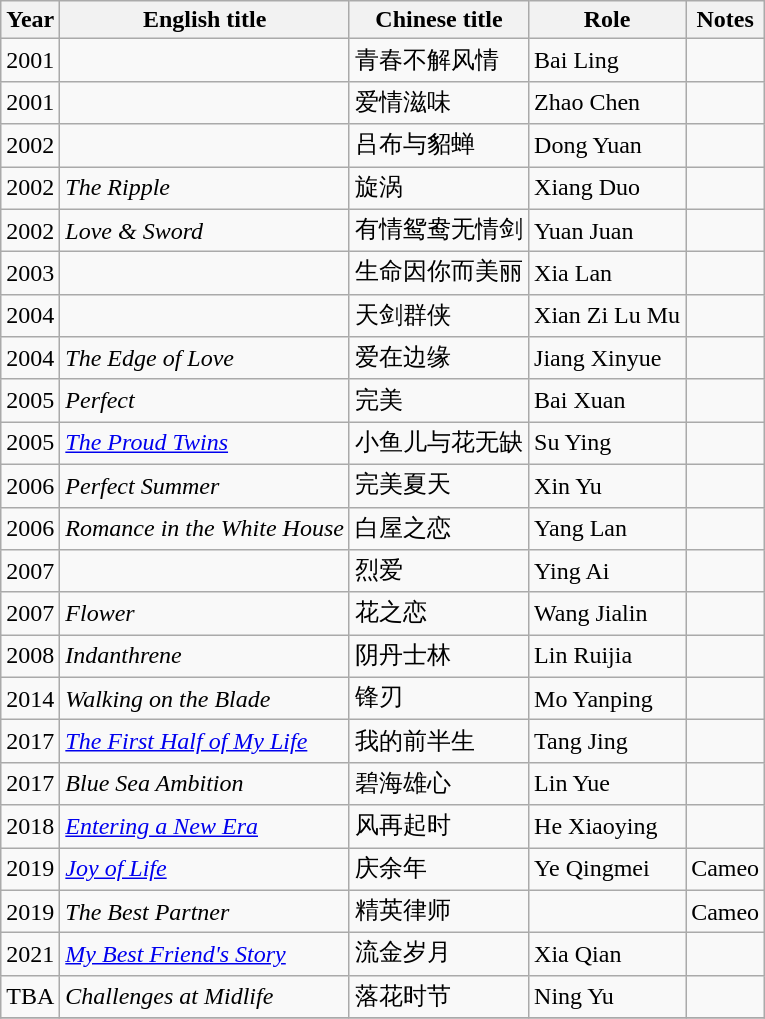<table class="wikitable sortable">
<tr>
<th>Year</th>
<th>English title</th>
<th>Chinese title</th>
<th>Role</th>
<th class="unsortable">Notes</th>
</tr>
<tr>
<td>2001</td>
<td></td>
<td>青春不解风情</td>
<td>Bai Ling</td>
<td></td>
</tr>
<tr>
<td>2001</td>
<td></td>
<td>爱情滋味</td>
<td>Zhao Chen</td>
<td></td>
</tr>
<tr>
<td>2002</td>
<td></td>
<td>吕布与貂蝉</td>
<td>Dong Yuan</td>
<td></td>
</tr>
<tr>
<td>2002</td>
<td><em>The Ripple</em></td>
<td>旋涡</td>
<td>Xiang Duo</td>
<td></td>
</tr>
<tr>
<td>2002</td>
<td><em>Love & Sword</em></td>
<td>有情鸳鸯无情剑</td>
<td>Yuan Juan</td>
<td></td>
</tr>
<tr>
<td>2003</td>
<td></td>
<td>生命因你而美丽</td>
<td>Xia Lan</td>
<td></td>
</tr>
<tr>
<td>2004</td>
<td></td>
<td>天剑群侠</td>
<td>Xian Zi Lu Mu</td>
<td></td>
</tr>
<tr>
<td>2004</td>
<td><em>The Edge of Love</em></td>
<td>爱在边缘</td>
<td>Jiang Xinyue</td>
<td></td>
</tr>
<tr>
<td>2005</td>
<td><em>Perfect</em></td>
<td>完美</td>
<td>Bai Xuan</td>
<td></td>
</tr>
<tr>
<td>2005</td>
<td><em><a href='#'>The Proud Twins</a></em></td>
<td>小鱼儿与花无缺</td>
<td>Su Ying</td>
<td></td>
</tr>
<tr>
<td>2006</td>
<td><em>Perfect Summer</em></td>
<td>完美夏天</td>
<td>Xin Yu</td>
<td></td>
</tr>
<tr>
<td>2006</td>
<td><em>Romance in the White House</em></td>
<td>白屋之恋</td>
<td>Yang Lan</td>
<td></td>
</tr>
<tr>
<td>2007</td>
<td></td>
<td>烈爱</td>
<td>Ying Ai</td>
<td></td>
</tr>
<tr>
<td>2007</td>
<td><em>Flower</em></td>
<td>花之恋</td>
<td>Wang Jialin</td>
<td></td>
</tr>
<tr>
<td>2008</td>
<td><em>Indanthrene</em></td>
<td>阴丹士林</td>
<td>Lin Ruijia</td>
<td></td>
</tr>
<tr>
<td>2014</td>
<td><em>Walking on the Blade</em></td>
<td>锋刃</td>
<td>Mo Yanping</td>
<td></td>
</tr>
<tr>
<td>2017</td>
<td><em><a href='#'>The First Half of My Life</a></em></td>
<td>我的前半生</td>
<td>Tang Jing</td>
<td></td>
</tr>
<tr>
<td>2017</td>
<td><em>Blue Sea Ambition</em></td>
<td>碧海雄心</td>
<td>Lin Yue</td>
<td></td>
</tr>
<tr>
<td>2018</td>
<td><em><a href='#'>Entering a New Era</a></em></td>
<td>风再起时</td>
<td>He Xiaoying</td>
<td></td>
</tr>
<tr>
<td>2019</td>
<td><em><a href='#'>Joy of Life</a></em></td>
<td>庆余年</td>
<td>Ye Qingmei</td>
<td>Cameo</td>
</tr>
<tr>
<td>2019</td>
<td><em>The Best Partner</em></td>
<td>精英律师</td>
<td></td>
<td>Cameo</td>
</tr>
<tr>
<td>2021</td>
<td><em><a href='#'>My Best Friend's Story</a></em></td>
<td>流金岁月</td>
<td>Xia Qian</td>
<td></td>
</tr>
<tr>
<td>TBA</td>
<td><em>Challenges at Midlife</em></td>
<td>落花时节</td>
<td>Ning Yu</td>
<td></td>
</tr>
<tr>
</tr>
</table>
